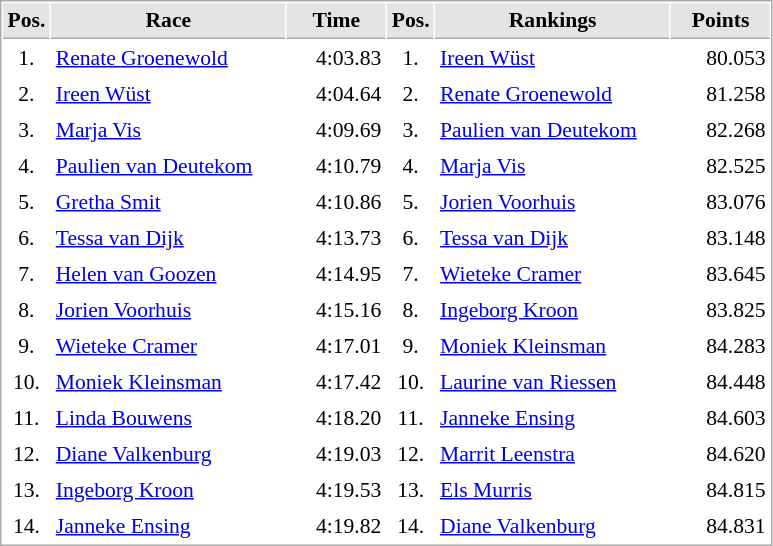<table cellspacing="1" cellpadding="3" style="border:1px solid #AAAAAA;font-size:90%">
<tr bgcolor="#E4E4E4">
<th style="border-bottom:1px solid #AAAAAA" width=10>Pos.</th>
<th style="border-bottom:1px solid #AAAAAA" width=150>Race</th>
<th style="border-bottom:1px solid #AAAAAA" width=60>Time</th>
<th style="border-bottom:1px solid #AAAAAA" width=10>Pos.</th>
<th style="border-bottom:1px solid #AAAAAA" width=150>Rankings</th>
<th style="border-bottom:1px solid #AAAAAA" width=60>Points</th>
</tr>
<tr>
<td align="center">1.</td>
<td><a href='#'>Renate Groenewold</a></td>
<td align="right">4:03.83</td>
<td align="center">1.</td>
<td><a href='#'>Ireen Wüst</a></td>
<td align="right">80.053</td>
</tr>
<tr>
<td align="center">2.</td>
<td><a href='#'>Ireen Wüst</a></td>
<td align="right">4:04.64</td>
<td align="center">2.</td>
<td><a href='#'>Renate Groenewold</a></td>
<td align="right">81.258</td>
</tr>
<tr>
<td align="center">3.</td>
<td><a href='#'>Marja Vis</a></td>
<td align="right">4:09.69</td>
<td align="center">3.</td>
<td><a href='#'>Paulien van Deutekom</a></td>
<td align="right">82.268</td>
</tr>
<tr>
<td align="center">4.</td>
<td><a href='#'>Paulien van Deutekom</a></td>
<td align="right">4:10.79</td>
<td align="center">4.</td>
<td><a href='#'>Marja Vis</a></td>
<td align="right">82.525</td>
</tr>
<tr>
<td align="center">5.</td>
<td><a href='#'>Gretha Smit</a></td>
<td align="right">4:10.86</td>
<td align="center">5.</td>
<td><a href='#'>Jorien Voorhuis</a></td>
<td align="right">83.076</td>
</tr>
<tr>
<td align="center">6.</td>
<td><a href='#'>Tessa van Dijk</a></td>
<td align="right">4:13.73</td>
<td align="center">6.</td>
<td><a href='#'>Tessa van Dijk</a></td>
<td align="right">83.148</td>
</tr>
<tr>
<td align="center">7.</td>
<td><a href='#'>Helen van Goozen</a></td>
<td align="right">4:14.95</td>
<td align="center">7.</td>
<td><a href='#'>Wieteke Cramer</a></td>
<td align="right">83.645</td>
</tr>
<tr>
<td align="center">8.</td>
<td><a href='#'>Jorien Voorhuis</a></td>
<td align="right">4:15.16</td>
<td align="center">8.</td>
<td><a href='#'>Ingeborg Kroon</a></td>
<td align="right">83.825</td>
</tr>
<tr>
<td align="center">9.</td>
<td><a href='#'>Wieteke Cramer</a></td>
<td align="right">4:17.01</td>
<td align="center">9.</td>
<td><a href='#'>Moniek Kleinsman</a></td>
<td align="right">84.283</td>
</tr>
<tr>
<td align="center">10.</td>
<td><a href='#'>Moniek Kleinsman</a></td>
<td align="right">4:17.42</td>
<td align="center">10.</td>
<td><a href='#'>Laurine van Riessen</a></td>
<td align="right">84.448</td>
</tr>
<tr>
<td align="center">11.</td>
<td><a href='#'>Linda Bouwens</a></td>
<td align="right">4:18.20</td>
<td align="center">11.</td>
<td><a href='#'>Janneke Ensing</a></td>
<td align="right">84.603</td>
</tr>
<tr>
<td align="center">12.</td>
<td><a href='#'>Diane Valkenburg</a></td>
<td align="right">4:19.03</td>
<td align="center">12.</td>
<td><a href='#'>Marrit Leenstra</a></td>
<td align="right">84.620</td>
</tr>
<tr>
<td align="center">13.</td>
<td><a href='#'>Ingeborg Kroon</a></td>
<td align="right">4:19.53</td>
<td align="center">13.</td>
<td><a href='#'>Els Murris</a></td>
<td align="right">84.815</td>
</tr>
<tr>
<td align="center">14.</td>
<td><a href='#'>Janneke Ensing</a></td>
<td align="right">4:19.82</td>
<td align="center">14.</td>
<td><a href='#'>Diane Valkenburg</a></td>
<td align="right">84.831</td>
</tr>
</table>
